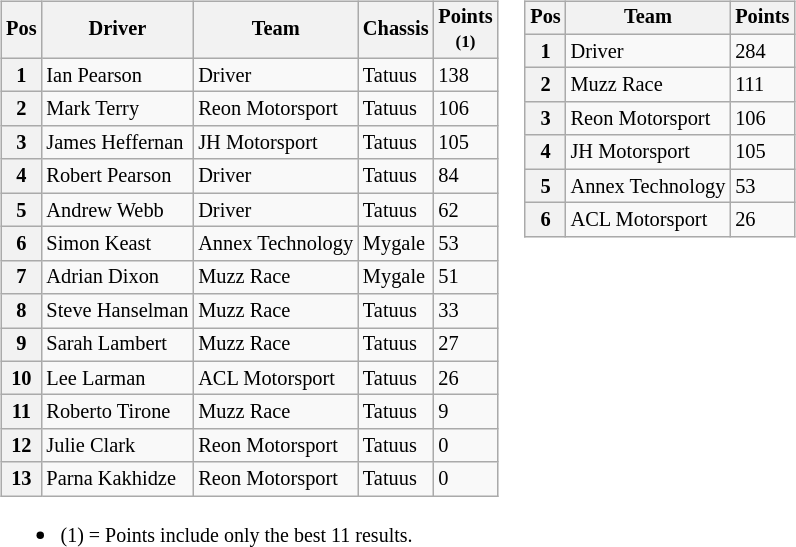<table>
<tr>
<td><br><table class="wikitable" style="font-size:85%">
<tr>
<th>Pos</th>
<th>Driver</th>
<th>Team</th>
<th>Chassis</th>
<th>Points<br><small>(1)</small></th>
</tr>
<tr>
<th>1</th>
<td> Ian Pearson</td>
<td>Driver</td>
<td>Tatuus</td>
<td>138</td>
</tr>
<tr>
<th>2</th>
<td> Mark Terry</td>
<td>Reon Motorsport</td>
<td>Tatuus</td>
<td>106</td>
</tr>
<tr>
<th>3</th>
<td> James Heffernan</td>
<td>JH Motorsport</td>
<td>Tatuus</td>
<td>105</td>
</tr>
<tr>
<th>4</th>
<td> Robert Pearson</td>
<td>Driver</td>
<td>Tatuus</td>
<td>84</td>
</tr>
<tr>
<th>5</th>
<td> Andrew Webb</td>
<td>Driver</td>
<td>Tatuus</td>
<td>62</td>
</tr>
<tr>
<th>6</th>
<td> Simon Keast</td>
<td>Annex Technology</td>
<td>Mygale</td>
<td>53</td>
</tr>
<tr>
<th>7</th>
<td> Adrian Dixon</td>
<td>Muzz Race</td>
<td>Mygale</td>
<td>51</td>
</tr>
<tr>
<th>8</th>
<td> Steve Hanselman</td>
<td>Muzz Race</td>
<td>Tatuus</td>
<td>33</td>
</tr>
<tr>
<th>9</th>
<td> Sarah Lambert</td>
<td>Muzz Race</td>
<td>Tatuus</td>
<td>27</td>
</tr>
<tr>
<th>10</th>
<td> Lee Larman</td>
<td>ACL Motorsport</td>
<td>Tatuus</td>
<td>26</td>
</tr>
<tr>
<th>11</th>
<td> Roberto Tirone</td>
<td>Muzz Race</td>
<td>Tatuus</td>
<td>9</td>
</tr>
<tr>
<th>12</th>
<td> Julie Clark</td>
<td>Reon Motorsport</td>
<td>Tatuus</td>
<td>0</td>
</tr>
<tr>
<th>13</th>
<td> Parna Kakhidze</td>
<td>Reon Motorsport</td>
<td>Tatuus</td>
<td>0</td>
</tr>
</table>
<ul><li><small>(1) = Points include only the best 11 results.</small></li></ul></td>
<td valign=top><br><table class="wikitable" style="font-size:85%">
<tr>
<th>Pos</th>
<th>Team</th>
<th>Points</th>
</tr>
<tr>
<th>1</th>
<td>Driver</td>
<td>284</td>
</tr>
<tr>
<th>2</th>
<td>Muzz Race</td>
<td>111</td>
</tr>
<tr>
<th>3</th>
<td>Reon Motorsport</td>
<td>106</td>
</tr>
<tr>
<th>4</th>
<td>JH Motorsport</td>
<td>105</td>
</tr>
<tr>
<th>5</th>
<td>Annex Technology</td>
<td>53</td>
</tr>
<tr>
<th>6</th>
<td>ACL Motorsport</td>
<td>26</td>
</tr>
</table>
</td>
</tr>
</table>
